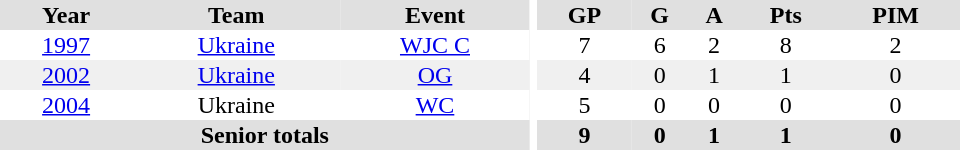<table border="0" cellpadding="1" cellspacing="0" style="text-align:center; width:40em">
<tr bgcolor="#e0e0e0">
<th>Year</th>
<th>Team</th>
<th>Event</th>
<th rowspan="99" bgcolor="#ffffff"></th>
<th>GP</th>
<th>G</th>
<th>A</th>
<th>Pts</th>
<th>PIM</th>
</tr>
<tr>
<td><a href='#'>1997</a></td>
<td><a href='#'>Ukraine</a></td>
<td><a href='#'>WJC C</a></td>
<td>7</td>
<td>6</td>
<td>2</td>
<td>8</td>
<td>2</td>
</tr>
<tr bgcolor="#f0f0f0">
<td><a href='#'>2002</a></td>
<td><a href='#'>Ukraine</a></td>
<td><a href='#'>OG</a></td>
<td>4</td>
<td>0</td>
<td>1</td>
<td>1</td>
<td>0</td>
</tr>
<tr>
<td><a href='#'>2004</a></td>
<td>Ukraine</td>
<td><a href='#'>WC</a></td>
<td>5</td>
<td>0</td>
<td>0</td>
<td>0</td>
<td>0</td>
</tr>
<tr bgcolor="#e0e0e0">
<th colspan="3">Senior totals</th>
<th>9</th>
<th>0</th>
<th>1</th>
<th>1</th>
<th>0</th>
</tr>
</table>
